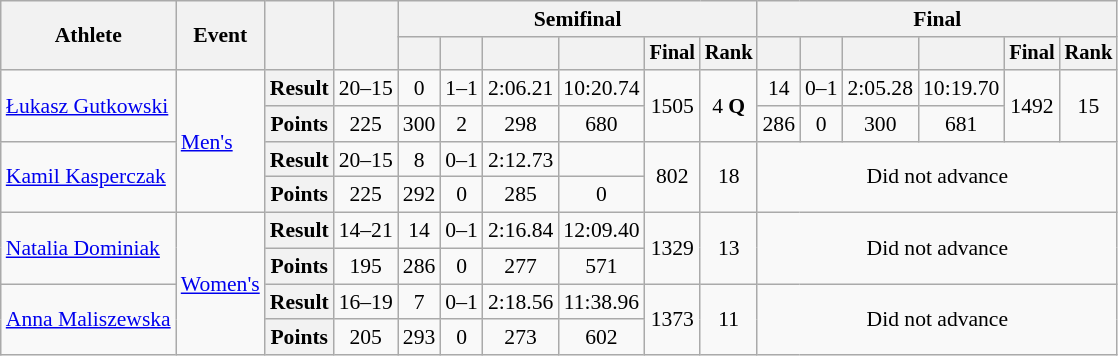<table class="wikitable" style="text-align:center; font-size:90%">
<tr>
<th rowspan=2>Athlete</th>
<th rowspan=2>Event</th>
<th rowspan=2></th>
<th rowspan=2></th>
<th colspan=6>Semifinal</th>
<th colspan=6>Final</th>
</tr>
<tr style="font-size:95%">
<th></th>
<th></th>
<th></th>
<th></th>
<th>Final</th>
<th>Rank</th>
<th></th>
<th></th>
<th></th>
<th></th>
<th>Final</th>
<th>Rank</th>
</tr>
<tr align=center>
<td rowspan=2 align=left><a href='#'>Łukasz Gutkowski</a></td>
<td rowspan=4 align=left><a href='#'>Men's</a></td>
<th>Result</th>
<td>20–15</td>
<td>0</td>
<td>1–1</td>
<td>2:06.21</td>
<td>10:20.74</td>
<td rowspan=2>1505</td>
<td rowspan=2>4 <strong>Q</strong></td>
<td>14</td>
<td>0–1</td>
<td>2:05.28</td>
<td>10:19.70</td>
<td rowspan=2>1492</td>
<td rowspan=2>15</td>
</tr>
<tr>
<th>Points</th>
<td>225</td>
<td>300</td>
<td>2</td>
<td>298</td>
<td>680</td>
<td>286</td>
<td>0</td>
<td>300</td>
<td>681</td>
</tr>
<tr>
<td rowspan=2 align=left><a href='#'>Kamil Kasperczak</a></td>
<th>Result</th>
<td>20–15</td>
<td>8</td>
<td>0–1</td>
<td>2:12.73</td>
<td></td>
<td rowspan=2>802</td>
<td rowspan=2>18</td>
<td colspan=6 rowspan=2>Did not advance</td>
</tr>
<tr>
<th>Points</th>
<td>225</td>
<td>292</td>
<td>0</td>
<td>285</td>
<td>0</td>
</tr>
<tr>
<td rowspan=2 align=left><a href='#'>Natalia Dominiak</a></td>
<td rowspan=4 align=left><a href='#'>Women's</a></td>
<th>Result</th>
<td>14–21</td>
<td>14</td>
<td>0–1</td>
<td>2:16.84</td>
<td>12:09.40</td>
<td rowspan=2>1329</td>
<td rowspan=2>13</td>
<td colspan=6 rowspan=2>Did not advance</td>
</tr>
<tr>
<th>Points</th>
<td>195</td>
<td>286</td>
<td>0</td>
<td>277</td>
<td>571</td>
</tr>
<tr>
<td rowspan=2 align=left><a href='#'>Anna Maliszewska</a></td>
<th>Result</th>
<td>16–19</td>
<td>7</td>
<td>0–1</td>
<td>2:18.56</td>
<td>11:38.96</td>
<td rowspan=2>1373</td>
<td rowspan=2>11</td>
<td colspan=6 rowspan=2>Did not advance</td>
</tr>
<tr>
<th>Points</th>
<td>205</td>
<td>293</td>
<td>0</td>
<td>273</td>
<td>602</td>
</tr>
</table>
